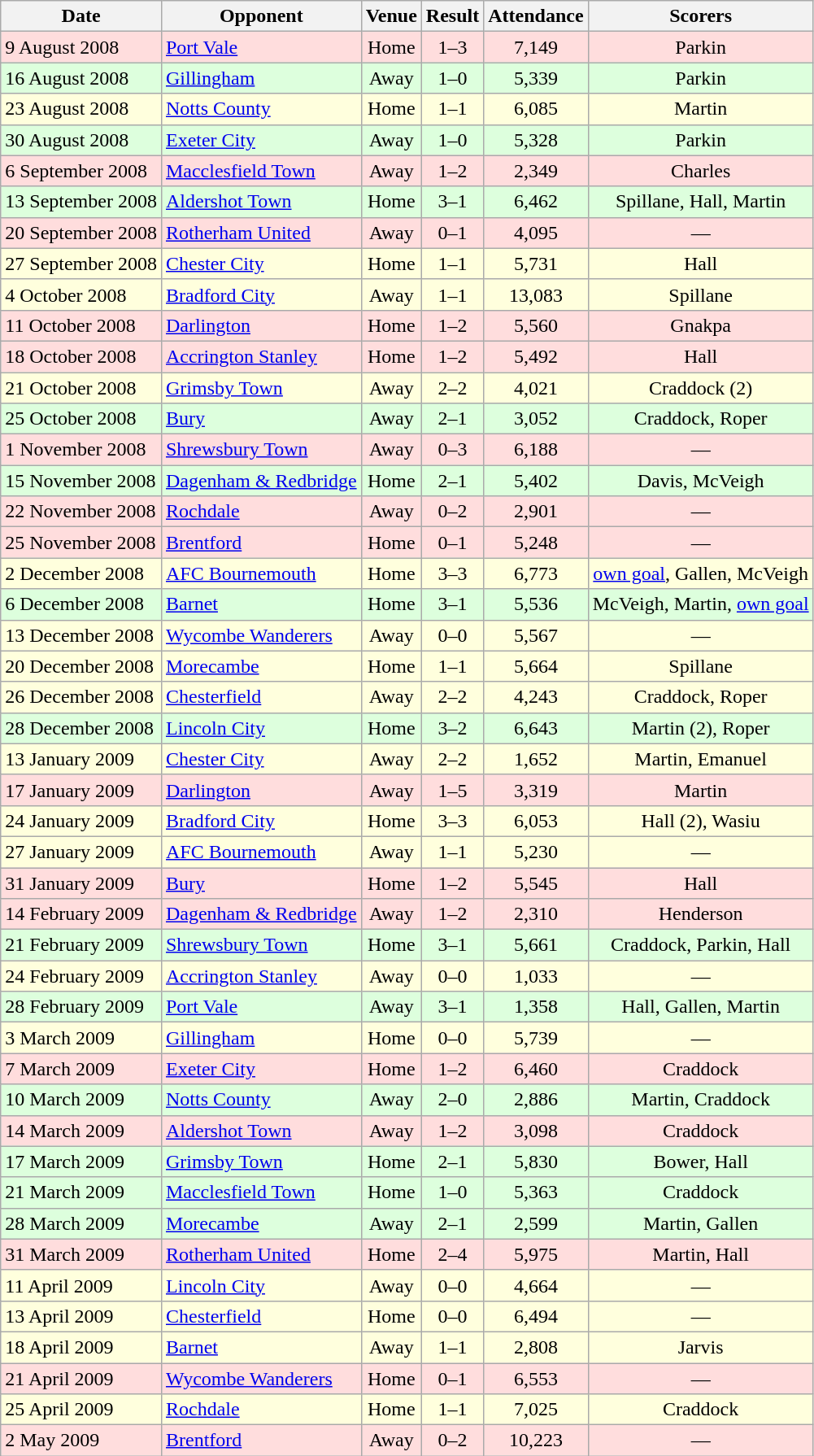<table class="wikitable">
<tr>
<th>Date</th>
<th>Opponent</th>
<th>Venue</th>
<th>Result</th>
<th>Attendance</th>
<th>Scorers</th>
</tr>
<tr style="background:#fdd;">
<td>9 August 2008</td>
<td><a href='#'>Port Vale</a></td>
<td style="text-align:center;">Home</td>
<td style="text-align:center;">1–3</td>
<td style="text-align:center;">7,149</td>
<td style="text-align:center;">Parkin</td>
</tr>
<tr style="background:#dfd;">
<td>16 August 2008</td>
<td><a href='#'>Gillingham</a></td>
<td style="text-align:center;">Away</td>
<td style="text-align:center;">1–0</td>
<td style="text-align:center;">5,339</td>
<td style="text-align:center;">Parkin</td>
</tr>
<tr style="background:#ffd;">
<td>23 August 2008</td>
<td><a href='#'>Notts County</a></td>
<td style="text-align:center;">Home</td>
<td style="text-align:center;">1–1</td>
<td style="text-align:center;">6,085</td>
<td style="text-align:center;">Martin</td>
</tr>
<tr style="background:#dfd;">
<td>30 August 2008</td>
<td><a href='#'>Exeter City</a></td>
<td style="text-align:center;">Away</td>
<td style="text-align:center;">1–0</td>
<td style="text-align:center;">5,328</td>
<td style="text-align:center;">Parkin</td>
</tr>
<tr style="background:#fdd;">
<td>6 September 2008</td>
<td><a href='#'>Macclesfield Town</a></td>
<td style="text-align:center;">Away</td>
<td style="text-align:center;">1–2</td>
<td style="text-align:center;">2,349</td>
<td style="text-align:center;">Charles</td>
</tr>
<tr style="background:#dfd;">
<td>13 September 2008</td>
<td><a href='#'>Aldershot Town</a></td>
<td style="text-align:center;">Home</td>
<td style="text-align:center;">3–1</td>
<td style="text-align:center;">6,462</td>
<td style="text-align:center;">Spillane, Hall, Martin</td>
</tr>
<tr style="background:#fdd;">
<td>20 September 2008</td>
<td><a href='#'>Rotherham United</a></td>
<td style="text-align:center;">Away</td>
<td style="text-align:center;">0–1</td>
<td style="text-align:center;">4,095</td>
<td style="text-align:center;">—</td>
</tr>
<tr style="background:#ffd;">
<td>27 September 2008</td>
<td><a href='#'>Chester City</a></td>
<td style="text-align:center;">Home</td>
<td style="text-align:center;">1–1</td>
<td style="text-align:center;">5,731</td>
<td style="text-align:center;">Hall</td>
</tr>
<tr style="background:#ffd;">
<td>4 October 2008</td>
<td><a href='#'>Bradford City</a></td>
<td style="text-align:center;">Away</td>
<td style="text-align:center;">1–1</td>
<td style="text-align:center;">13,083</td>
<td style="text-align:center;">Spillane</td>
</tr>
<tr style="background:#fdd;">
<td>11 October 2008</td>
<td><a href='#'>Darlington</a></td>
<td style="text-align:center;">Home</td>
<td style="text-align:center;">1–2</td>
<td style="text-align:center;">5,560</td>
<td style="text-align:center;">Gnakpa</td>
</tr>
<tr style="background:#fdd;">
<td>18 October 2008</td>
<td><a href='#'>Accrington Stanley</a></td>
<td style="text-align:center;">Home</td>
<td style="text-align:center;">1–2</td>
<td style="text-align:center;">5,492</td>
<td style="text-align:center;">Hall</td>
</tr>
<tr style="background:#ffd;">
<td>21 October 2008</td>
<td><a href='#'>Grimsby Town</a></td>
<td style="text-align:center;">Away</td>
<td style="text-align:center;">2–2</td>
<td style="text-align:center;">4,021</td>
<td style="text-align:center;">Craddock (2)</td>
</tr>
<tr style="background:#dfd;">
<td>25 October 2008</td>
<td><a href='#'>Bury</a></td>
<td style="text-align:center;">Away</td>
<td style="text-align:center;">2–1</td>
<td style="text-align:center;">3,052</td>
<td style="text-align:center;">Craddock, Roper</td>
</tr>
<tr style="background:#fdd;">
<td>1 November 2008</td>
<td><a href='#'>Shrewsbury Town</a></td>
<td style="text-align:center;">Away</td>
<td style="text-align:center;">0–3</td>
<td style="text-align:center;">6,188</td>
<td style="text-align:center;">—</td>
</tr>
<tr style="background:#dfd;">
<td>15 November 2008</td>
<td><a href='#'>Dagenham & Redbridge</a></td>
<td style="text-align:center;">Home</td>
<td style="text-align:center;">2–1</td>
<td style="text-align:center;">5,402</td>
<td style="text-align:center;">Davis, McVeigh</td>
</tr>
<tr style="background:#fdd;">
<td>22 November 2008</td>
<td><a href='#'>Rochdale</a></td>
<td style="text-align:center;">Away</td>
<td style="text-align:center;">0–2</td>
<td style="text-align:center;">2,901</td>
<td style="text-align:center;">—</td>
</tr>
<tr style="background:#fdd;">
<td>25 November 2008</td>
<td><a href='#'>Brentford</a></td>
<td style="text-align:center;">Home</td>
<td style="text-align:center;">0–1</td>
<td style="text-align:center;">5,248</td>
<td style="text-align:center;">—</td>
</tr>
<tr style="background:#ffd;">
<td>2 December 2008</td>
<td><a href='#'>AFC Bournemouth</a></td>
<td style="text-align:center;">Home</td>
<td style="text-align:center;">3–3</td>
<td style="text-align:center;">6,773</td>
<td style="text-align:center;"><a href='#'>own goal</a>, Gallen, McVeigh</td>
</tr>
<tr style="background:#dfd;">
<td>6 December 2008</td>
<td><a href='#'>Barnet</a></td>
<td style="text-align:center;">Home</td>
<td style="text-align:center;">3–1</td>
<td style="text-align:center;">5,536</td>
<td style="text-align:center;">McVeigh, Martin, <a href='#'>own goal</a></td>
</tr>
<tr style="background:#ffd;">
<td>13 December 2008</td>
<td><a href='#'>Wycombe Wanderers</a></td>
<td style="text-align:center;">Away</td>
<td style="text-align:center;">0–0</td>
<td style="text-align:center;">5,567</td>
<td style="text-align:center;">—</td>
</tr>
<tr style="background:#ffd;">
<td>20 December 2008</td>
<td><a href='#'>Morecambe</a></td>
<td style="text-align:center;">Home</td>
<td style="text-align:center;">1–1</td>
<td style="text-align:center;">5,664</td>
<td style="text-align:center;">Spillane</td>
</tr>
<tr style="background:#ffd;">
<td>26 December 2008</td>
<td><a href='#'>Chesterfield</a></td>
<td style="text-align:center;">Away</td>
<td style="text-align:center;">2–2</td>
<td style="text-align:center;">4,243</td>
<td style="text-align:center;">Craddock, Roper</td>
</tr>
<tr style="background:#dfd;">
<td>28 December 2008</td>
<td><a href='#'>Lincoln City</a></td>
<td style="text-align:center;">Home</td>
<td style="text-align:center;">3–2</td>
<td style="text-align:center;">6,643</td>
<td style="text-align:center;">Martin (2), Roper</td>
</tr>
<tr style="background:#ffd;">
<td>13 January 2009</td>
<td><a href='#'>Chester City</a></td>
<td style="text-align:center;">Away</td>
<td style="text-align:center;">2–2</td>
<td style="text-align:center;">1,652</td>
<td style="text-align:center;">Martin, Emanuel</td>
</tr>
<tr style="background:#fdd;">
<td>17 January 2009</td>
<td><a href='#'>Darlington</a></td>
<td style="text-align:center;">Away</td>
<td style="text-align:center;">1–5</td>
<td style="text-align:center;">3,319</td>
<td style="text-align:center;">Martin</td>
</tr>
<tr style="background:#ffd;">
<td>24 January 2009</td>
<td><a href='#'>Bradford City</a></td>
<td style="text-align:center;">Home</td>
<td style="text-align:center;">3–3</td>
<td style="text-align:center;">6,053</td>
<td style="text-align:center;">Hall (2), Wasiu</td>
</tr>
<tr style="background:#ffd;">
<td>27 January 2009</td>
<td><a href='#'>AFC Bournemouth</a></td>
<td style="text-align:center;">Away</td>
<td style="text-align:center;">1–1</td>
<td style="text-align:center;">5,230</td>
<td style="text-align:center;">—</td>
</tr>
<tr style="background:#fdd;">
<td>31 January 2009</td>
<td><a href='#'>Bury</a></td>
<td style="text-align:center;">Home</td>
<td style="text-align:center;">1–2</td>
<td style="text-align:center;">5,545</td>
<td style="text-align:center;">Hall</td>
</tr>
<tr style="background:#fdd;">
<td>14 February 2009</td>
<td><a href='#'>Dagenham & Redbridge</a></td>
<td style="text-align:center;">Away</td>
<td style="text-align:center;">1–2</td>
<td style="text-align:center;">2,310</td>
<td style="text-align:center;">Henderson</td>
</tr>
<tr style="background:#dfd;">
<td>21 February 2009</td>
<td><a href='#'>Shrewsbury Town</a></td>
<td style="text-align:center;">Home</td>
<td style="text-align:center;">3–1</td>
<td style="text-align:center;">5,661</td>
<td style="text-align:center;">Craddock, Parkin, Hall</td>
</tr>
<tr style="background:#ffd;">
<td>24 February 2009</td>
<td><a href='#'>Accrington Stanley</a></td>
<td style="text-align:center;">Away</td>
<td style="text-align:center;">0–0</td>
<td style="text-align:center;">1,033</td>
<td style="text-align:center;">—</td>
</tr>
<tr style="background:#dfd;">
<td>28 February 2009</td>
<td><a href='#'>Port Vale</a></td>
<td style="text-align:center;">Away</td>
<td style="text-align:center;">3–1</td>
<td style="text-align:center;">1,358</td>
<td style="text-align:center;">Hall, Gallen, Martin</td>
</tr>
<tr style="background:#ffd;">
<td>3 March 2009</td>
<td><a href='#'>Gillingham</a></td>
<td style="text-align:center;">Home</td>
<td style="text-align:center;">0–0</td>
<td style="text-align:center;">5,739</td>
<td style="text-align:center;">—</td>
</tr>
<tr style="background:#fdd;">
<td>7 March 2009</td>
<td><a href='#'>Exeter City</a></td>
<td style="text-align:center;">Home</td>
<td style="text-align:center;">1–2</td>
<td style="text-align:center;">6,460</td>
<td style="text-align:center;">Craddock</td>
</tr>
<tr style="background:#dfd;">
<td>10 March 2009</td>
<td><a href='#'>Notts County</a></td>
<td style="text-align:center;">Away</td>
<td style="text-align:center;">2–0</td>
<td style="text-align:center;">2,886</td>
<td style="text-align:center;">Martin, Craddock</td>
</tr>
<tr style="background:#fdd;">
<td>14 March 2009</td>
<td><a href='#'>Aldershot Town</a></td>
<td style="text-align:center;">Away</td>
<td style="text-align:center;">1–2</td>
<td style="text-align:center;">3,098</td>
<td style="text-align:center;">Craddock</td>
</tr>
<tr style="background:#dfd;">
<td>17 March 2009</td>
<td><a href='#'>Grimsby Town</a></td>
<td style="text-align:center;">Home</td>
<td style="text-align:center;">2–1</td>
<td style="text-align:center;">5,830</td>
<td style="text-align:center;">Bower, Hall</td>
</tr>
<tr style="background:#dfd;">
<td>21 March 2009</td>
<td><a href='#'>Macclesfield Town</a></td>
<td style="text-align:center;">Home</td>
<td style="text-align:center;">1–0</td>
<td style="text-align:center;">5,363</td>
<td style="text-align:center;">Craddock</td>
</tr>
<tr style="background:#dfd;">
<td>28 March 2009</td>
<td><a href='#'>Morecambe</a></td>
<td style="text-align:center;">Away</td>
<td style="text-align:center;">2–1</td>
<td style="text-align:center;">2,599</td>
<td style="text-align:center;">Martin, Gallen</td>
</tr>
<tr style="background:#fdd;">
<td>31 March 2009</td>
<td><a href='#'>Rotherham United</a></td>
<td style="text-align:center;">Home</td>
<td style="text-align:center;">2–4</td>
<td style="text-align:center;">5,975</td>
<td style="text-align:center;">Martin, Hall</td>
</tr>
<tr style="background:#ffd;">
<td>11 April 2009</td>
<td><a href='#'>Lincoln City</a></td>
<td style="text-align:center;">Away</td>
<td style="text-align:center;">0–0</td>
<td style="text-align:center;">4,664</td>
<td style="text-align:center;">—</td>
</tr>
<tr style="background:#ffd;">
<td>13 April 2009</td>
<td><a href='#'>Chesterfield</a></td>
<td style="text-align:center;">Home</td>
<td style="text-align:center;">0–0</td>
<td style="text-align:center;">6,494</td>
<td style="text-align:center;">—</td>
</tr>
<tr style="background:#ffd;">
<td>18 April 2009</td>
<td><a href='#'>Barnet</a></td>
<td style="text-align:center;">Away</td>
<td style="text-align:center;">1–1</td>
<td style="text-align:center;">2,808</td>
<td style="text-align:center;">Jarvis</td>
</tr>
<tr style="background:#fdd;">
<td>21 April 2009</td>
<td><a href='#'>Wycombe Wanderers</a></td>
<td style="text-align:center;">Home</td>
<td style="text-align:center;">0–1</td>
<td style="text-align:center;">6,553</td>
<td style="text-align:center;">—</td>
</tr>
<tr style="background:#ffd;">
<td>25 April 2009</td>
<td><a href='#'>Rochdale</a></td>
<td style="text-align:center;">Home</td>
<td style="text-align:center;">1–1</td>
<td style="text-align:center;">7,025</td>
<td style="text-align:center;">Craddock</td>
</tr>
<tr style="background:#fdd;">
<td>2 May 2009</td>
<td><a href='#'>Brentford</a></td>
<td style="text-align:center;">Away</td>
<td style="text-align:center;">0–2</td>
<td style="text-align:center;">10,223</td>
<td style="text-align:center;">—</td>
</tr>
</table>
